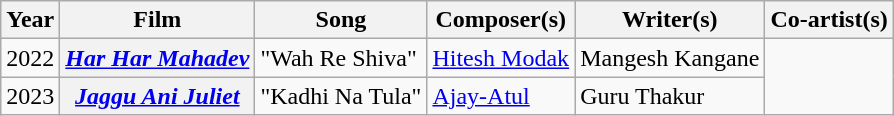<table class="wikitable">
<tr>
<th>Year</th>
<th>Film</th>
<th>Song</th>
<th>Composer(s)</th>
<th>Writer(s)</th>
<th>Co-artist(s)</th>
</tr>
<tr>
<td>2022</td>
<th><em><a href='#'>Har Har Mahadev</a></em></th>
<td>"Wah Re Shiva"</td>
<td><a href='#'>Hitesh Modak</a></td>
<td>Mangesh Kangane</td>
<td rowspan="2"></td>
</tr>
<tr>
<td>2023</td>
<th><em><a href='#'>Jaggu Ani Juliet</a></em></th>
<td>"Kadhi Na Tula"</td>
<td><a href='#'>Ajay-Atul</a></td>
<td>Guru Thakur</td>
</tr>
</table>
